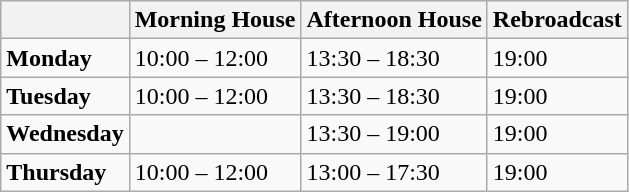<table class="wikitable">
<tr>
<th></th>
<th>Morning House</th>
<th>Afternoon House</th>
<th>Rebroadcast</th>
</tr>
<tr>
<td><strong>Monday</strong></td>
<td>10:00 – 12:00</td>
<td>13:30 – 18:30</td>
<td>19:00</td>
</tr>
<tr>
<td><strong>Tuesday</strong></td>
<td>10:00 – 12:00</td>
<td>13:30 – 18:30</td>
<td>19:00</td>
</tr>
<tr>
<td><strong>Wednesday</strong></td>
<td></td>
<td>13:30 – 19:00</td>
<td>19:00</td>
</tr>
<tr>
<td><strong>Thursday</strong></td>
<td>10:00 – 12:00</td>
<td>13:00 – 17:30</td>
<td>19:00</td>
</tr>
</table>
